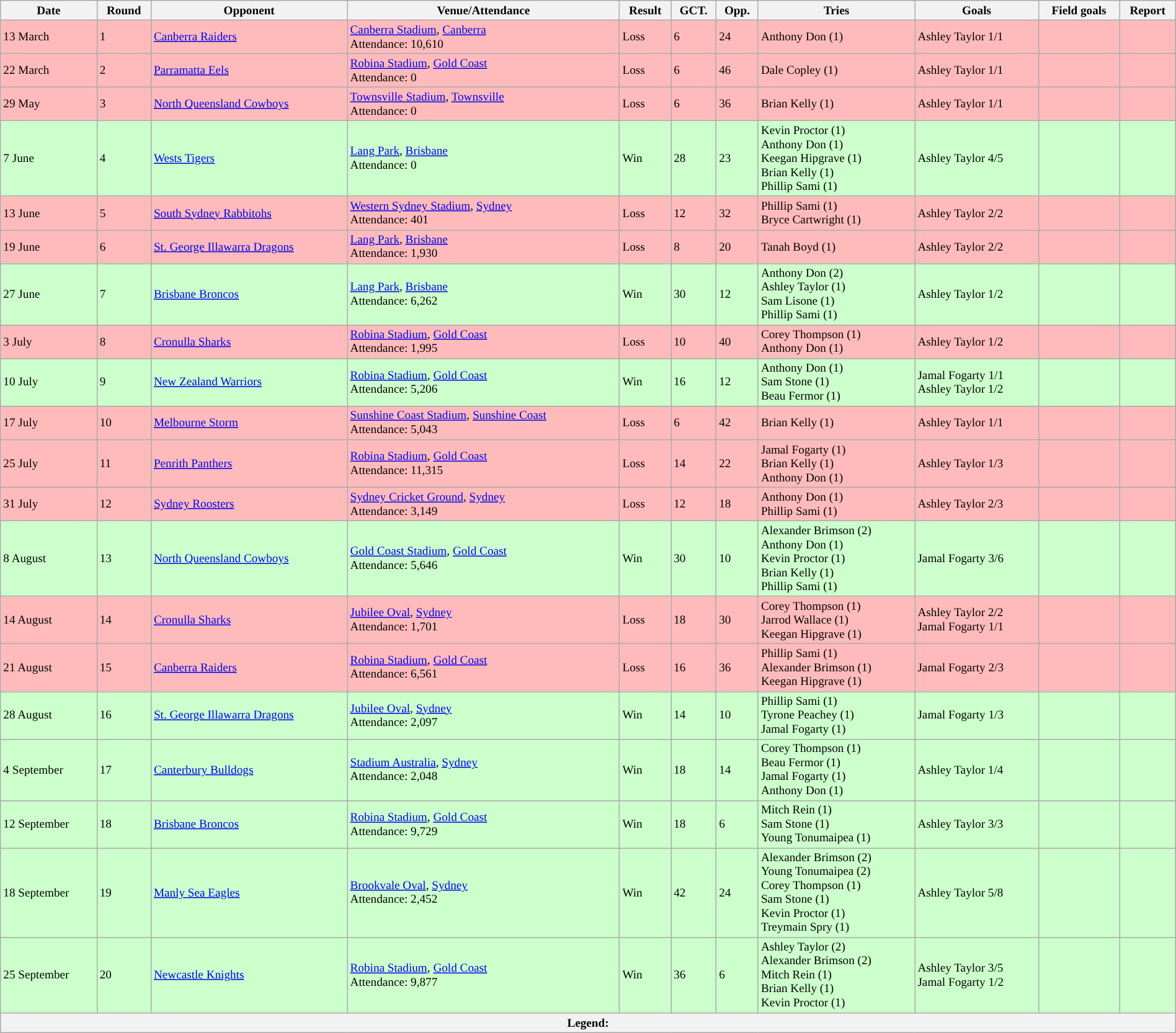<table class="wikitable"  style="font-size:80%; width:100%;">
<tr>
<th>Date</th>
<th>Round</th>
<th>Opponent</th>
<th>Venue/Attendance</th>
<th>Result</th>
<th>GCT.</th>
<th>Opp.</th>
<th>Tries</th>
<th>Goals</th>
<th>Field goals</th>
<th>Report</th>
</tr>
<tr style="background:#FFBBBB">
<td>13 March</td>
<td>1</td>
<td> <a href='#'>Canberra Raiders</a></td>
<td><a href='#'>Canberra Stadium</a>, <a href='#'>Canberra</a><br>Attendance: 10,610</td>
<td>Loss</td>
<td>6</td>
<td>24</td>
<td>Anthony Don (1)</td>
<td>Ashley Taylor 1/1</td>
<td></td>
<td></td>
</tr>
<tr style="background:#FFBBBB">
<td>22 March</td>
<td>2</td>
<td> <a href='#'>Parramatta Eels</a></td>
<td><a href='#'>Robina Stadium</a>, <a href='#'>Gold Coast</a><br>Attendance: 0</td>
<td>Loss</td>
<td>6</td>
<td>46</td>
<td>Dale Copley (1)</td>
<td>Ashley Taylor 1/1</td>
<td></td>
<td></td>
</tr>
<tr style="background:#FFBBBB">
<td>29 May</td>
<td>3</td>
<td> <a href='#'>North Queensland Cowboys</a></td>
<td><a href='#'>Townsville Stadium</a>, <a href='#'>Townsville</a><br>Attendance: 0</td>
<td>Loss</td>
<td>6</td>
<td>36</td>
<td>Brian Kelly (1)</td>
<td>Ashley Taylor 1/1</td>
<td></td>
<td></td>
</tr>
<tr style="background:#CCFFCC">
<td>7 June</td>
<td>4</td>
<td> <a href='#'>Wests Tigers</a></td>
<td><a href='#'>Lang Park</a>, <a href='#'>Brisbane</a><br>Attendance: 0</td>
<td>Win</td>
<td>28</td>
<td>23</td>
<td>Kevin Proctor (1)<br>Anthony Don (1)<br>Keegan Hipgrave (1)<br>Brian Kelly (1)<br>Phillip Sami (1)</td>
<td>Ashley Taylor 4/5</td>
<td></td>
<td></td>
</tr>
<tr style="background:#FFBBBB">
<td>13 June</td>
<td>5</td>
<td> <a href='#'>South Sydney Rabbitohs</a></td>
<td><a href='#'>Western Sydney Stadium</a>, <a href='#'>Sydney</a><br>Attendance: 401</td>
<td>Loss</td>
<td>12</td>
<td>32</td>
<td>Phillip Sami (1)<br>Bryce Cartwright (1)</td>
<td>Ashley Taylor 2/2</td>
<td></td>
<td></td>
</tr>
<tr style="background:#FFBBBB">
<td>19 June</td>
<td>6</td>
<td> <a href='#'>St. George Illawarra Dragons</a></td>
<td><a href='#'>Lang Park</a>, <a href='#'>Brisbane</a><br>Attendance: 1,930</td>
<td>Loss</td>
<td>8</td>
<td>20</td>
<td>Tanah Boyd (1)</td>
<td>Ashley Taylor 2/2</td>
<td></td>
<td></td>
</tr>
<tr style="background:#CCFFCC">
<td>27 June</td>
<td>7</td>
<td> <a href='#'>Brisbane Broncos</a></td>
<td><a href='#'>Lang Park</a>, <a href='#'>Brisbane</a><br>Attendance: 6,262</td>
<td>Win</td>
<td>30</td>
<td>12</td>
<td>Anthony Don (2)<br>Ashley Taylor (1)<br>Sam Lisone (1)<br>Phillip Sami (1)</td>
<td>Ashley Taylor 1/2</td>
<td></td>
<td></td>
</tr>
<tr style="background:#FFBBBB">
<td>3 July</td>
<td>8</td>
<td> <a href='#'>Cronulla Sharks</a></td>
<td><a href='#'>Robina Stadium</a>, <a href='#'>Gold Coast</a><br>Attendance: 1,995</td>
<td>Loss</td>
<td>10</td>
<td>40</td>
<td>Corey Thompson (1)<br>Anthony Don (1)</td>
<td>Ashley Taylor 1/2</td>
<td></td>
<td></td>
</tr>
<tr>
</tr>
<tr style="background:#CCFFCC">
<td>10 July</td>
<td>9</td>
<td> <a href='#'>New Zealand Warriors</a></td>
<td><a href='#'>Robina Stadium</a>, <a href='#'>Gold Coast</a><br>Attendance: 5,206</td>
<td>Win</td>
<td>16</td>
<td>12</td>
<td>Anthony Don (1)<br>Sam Stone (1)<br>Beau Fermor (1)</td>
<td>Jamal Fogarty 1/1<br>Ashley Taylor 1/2</td>
<td></td>
<td></td>
</tr>
<tr style="background:#FFBBBB">
<td>17 July</td>
<td>10</td>
<td> <a href='#'>Melbourne Storm</a></td>
<td><a href='#'>Sunshine Coast Stadium</a>, <a href='#'>Sunshine Coast</a><br>Attendance: 5,043</td>
<td>Loss</td>
<td>6</td>
<td>42</td>
<td>Brian Kelly (1)</td>
<td>Ashley Taylor 1/1</td>
<td></td>
<td></td>
</tr>
<tr style="background:#FFBBBB">
<td>25 July</td>
<td>11</td>
<td> <a href='#'>Penrith Panthers</a></td>
<td><a href='#'>Robina Stadium</a>, <a href='#'>Gold Coast</a><br>Attendance: 11,315</td>
<td>Loss</td>
<td>14</td>
<td>22</td>
<td>Jamal Fogarty (1)<br>Brian Kelly (1)<br> Anthony Don (1)</td>
<td>Ashley Taylor 1/3</td>
<td></td>
<td></td>
</tr>
<tr style="background:#FFBBBB">
<td>31 July</td>
<td>12</td>
<td> <a href='#'>Sydney Roosters</a></td>
<td><a href='#'>Sydney Cricket Ground</a>, <a href='#'>Sydney</a><br>Attendance: 3,149</td>
<td>Loss</td>
<td>12</td>
<td>18</td>
<td>Anthony Don (1)<br>Phillip Sami  (1)</td>
<td>Ashley Taylor 2/3</td>
<td></td>
<td></td>
</tr>
<tr style="background:#CCFFCC">
<td>8 August</td>
<td>13</td>
<td> <a href='#'>North Queensland Cowboys</a></td>
<td><a href='#'>Gold Coast Stadium</a>, <a href='#'>Gold Coast</a><br>Attendance: 5,646</td>
<td>Win</td>
<td>30</td>
<td>10</td>
<td>Alexander Brimson (2)<br>Anthony Don (1)<br>Kevin Proctor (1)<br>Brian Kelly (1)<br>Phillip Sami (1)</td>
<td>Jamal Fogarty 3/6</td>
<td></td>
<td></td>
</tr>
<tr style="background:#FFBBBB">
<td>14 August</td>
<td>14</td>
<td> <a href='#'>Cronulla Sharks</a></td>
<td><a href='#'>Jubilee Oval</a>, <a href='#'>Sydney</a><br>Attendance: 1,701</td>
<td>Loss</td>
<td>18</td>
<td>30</td>
<td>Corey Thompson (1)<br>Jarrod Wallace (1)<br>Keegan Hipgrave (1)</td>
<td>Ashley Taylor 2/2<br>Jamal Fogarty 1/1</td>
<td></td>
<td></td>
</tr>
<tr style="background:#FFBBBB">
<td>21 August</td>
<td>15</td>
<td> <a href='#'>Canberra Raiders</a></td>
<td><a href='#'>Robina Stadium</a>, <a href='#'>Gold Coast</a><br>Attendance: 6,561</td>
<td>Loss</td>
<td>16</td>
<td>36</td>
<td>Phillip Sami (1)<br>Alexander Brimson (1)<br>Keegan Hipgrave (1)</td>
<td>Jamal Fogarty 2/3</td>
<td></td>
<td></td>
</tr>
<tr style="background:#CCFFCC">
<td>28 August</td>
<td>16</td>
<td> <a href='#'>St. George Illawarra Dragons</a></td>
<td><a href='#'>Jubilee Oval</a>, <a href='#'>Sydney</a><br>Attendance: 2,097</td>
<td>Win</td>
<td>14</td>
<td>10</td>
<td>Phillip Sami (1)<br>Tyrone Peachey (1)<br> Jamal Fogarty (1)</td>
<td>Jamal Fogarty 1/3</td>
<td></td>
<td></td>
</tr>
<tr style="background:#CCFFCC">
<td>4 September</td>
<td>17</td>
<td> <a href='#'>Canterbury Bulldogs</a></td>
<td><a href='#'>Stadium Australia</a>, <a href='#'>Sydney</a><br>Attendance: 2,048</td>
<td>Win</td>
<td>18</td>
<td>14</td>
<td>Corey Thompson (1)<br>Beau Fermor (1)<br>Jamal Fogarty (1)<br>Anthony Don (1)</td>
<td>Ashley Taylor 1/4</td>
<td></td>
<td></td>
</tr>
<tr style="background:#CCFFCC">
<td>12 September</td>
<td>18</td>
<td> <a href='#'>Brisbane Broncos</a></td>
<td><a href='#'>Robina Stadium</a>, <a href='#'>Gold Coast</a><br>Attendance: 9,729</td>
<td>Win</td>
<td>18</td>
<td>6</td>
<td>Mitch Rein (1)<br>Sam Stone (1)<br>Young Tonumaipea (1)</td>
<td>Ashley Taylor 3/3</td>
<td></td>
<td></td>
</tr>
<tr style="background:#CCFFCC">
<td>18 September</td>
<td>19</td>
<td> <a href='#'>Manly Sea Eagles</a></td>
<td><a href='#'>Brookvale Oval</a>, <a href='#'>Sydney</a><br>Attendance: 2,452</td>
<td>Win</td>
<td>42</td>
<td>24</td>
<td>Alexander Brimson (2)<br>Young Tonumaipea (2)<br>Corey Thompson (1)<br>Sam Stone (1)<br>Kevin Proctor (1)<br>Treymain Spry (1)</td>
<td>Ashley Taylor 5/8</td>
<td></td>
<td></td>
</tr>
<tr style="background:#CCFFCC">
<td>25 September</td>
<td>20</td>
<td> <a href='#'>Newcastle Knights</a></td>
<td><a href='#'>Robina Stadium</a>, <a href='#'>Gold Coast</a><br>Attendance: 9,877</td>
<td>Win</td>
<td>36</td>
<td>6</td>
<td>Ashley Taylor (2)<br>Alexander Brimson (2)<br>Mitch Rein (1)<br>Brian Kelly (1)<br> Kevin Proctor (1)</td>
<td>Ashley Taylor 3/5<br>Jamal Fogarty 1/2</td>
<td></td>
<td></td>
</tr>
<tr>
<th colspan="11"><strong>Legend</strong>:<br>   </th>
</tr>
</table>
